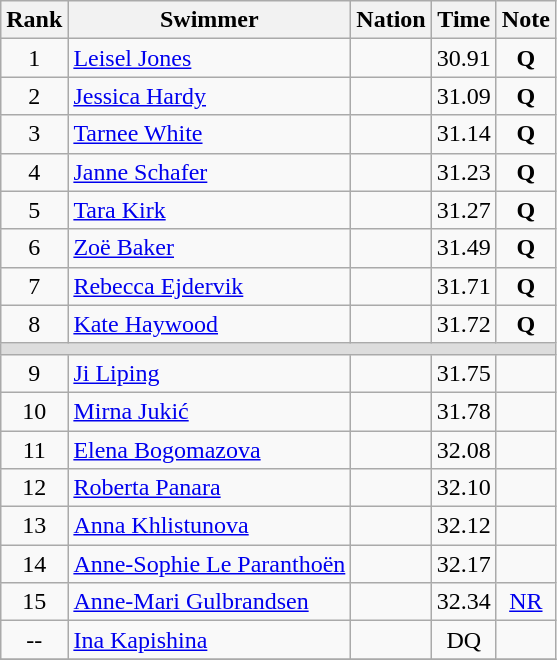<table class="wikitable" style="text-align:center">
<tr>
<th>Rank</th>
<th>Swimmer</th>
<th>Nation</th>
<th>Time</th>
<th>Note</th>
</tr>
<tr>
<td>1</td>
<td align=left><a href='#'>Leisel Jones</a></td>
<td align=left></td>
<td>30.91</td>
<td><strong>Q</strong></td>
</tr>
<tr>
<td>2</td>
<td align=left><a href='#'>Jessica Hardy</a></td>
<td align=left></td>
<td>31.09</td>
<td><strong>Q</strong></td>
</tr>
<tr>
<td>3</td>
<td align=left><a href='#'>Tarnee White</a></td>
<td align=left></td>
<td>31.14</td>
<td><strong>Q</strong></td>
</tr>
<tr>
<td>4</td>
<td align=left><a href='#'>Janne Schafer</a></td>
<td align=left></td>
<td>31.23</td>
<td><strong>Q</strong></td>
</tr>
<tr>
<td>5</td>
<td align=left><a href='#'>Tara Kirk</a></td>
<td align=left></td>
<td>31.27</td>
<td><strong>Q</strong></td>
</tr>
<tr>
<td>6</td>
<td align=left><a href='#'>Zoë Baker</a></td>
<td align=left></td>
<td>31.49</td>
<td><strong>Q</strong></td>
</tr>
<tr>
<td>7</td>
<td align=left><a href='#'>Rebecca Ejdervik</a></td>
<td align=left></td>
<td>31.71</td>
<td><strong>Q</strong></td>
</tr>
<tr>
<td>8</td>
<td align=left><a href='#'>Kate Haywood</a></td>
<td align=left></td>
<td>31.72</td>
<td><strong>Q</strong></td>
</tr>
<tr bgcolor=#DDDDDD>
<td colspan=5></td>
</tr>
<tr>
<td>9</td>
<td align=left><a href='#'>Ji Liping</a></td>
<td align=left></td>
<td>31.75</td>
<td></td>
</tr>
<tr>
<td>10</td>
<td align=left><a href='#'>Mirna Jukić</a></td>
<td align=left></td>
<td>31.78</td>
<td></td>
</tr>
<tr>
<td>11</td>
<td align=left><a href='#'>Elena Bogomazova</a></td>
<td align=left></td>
<td>32.08</td>
<td></td>
</tr>
<tr>
<td>12</td>
<td align=left><a href='#'>Roberta Panara</a></td>
<td align=left></td>
<td>32.10</td>
<td></td>
</tr>
<tr>
<td>13</td>
<td align=left><a href='#'>Anna Khlistunova</a></td>
<td align=left></td>
<td>32.12</td>
<td></td>
</tr>
<tr>
<td>14</td>
<td align=left><a href='#'>Anne-Sophie Le Paranthoën</a></td>
<td align=left></td>
<td>32.17</td>
<td></td>
</tr>
<tr>
<td>15</td>
<td align=left><a href='#'>Anne-Mari Gulbrandsen</a></td>
<td align=left></td>
<td>32.34</td>
<td><a href='#'>NR</a></td>
</tr>
<tr>
<td>--</td>
<td align=left><a href='#'>Ina Kapishina</a></td>
<td align=left></td>
<td>DQ</td>
<td></td>
</tr>
<tr>
</tr>
</table>
